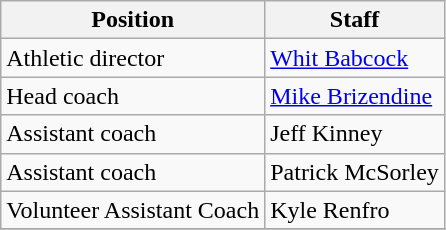<table class="wikitable">
<tr>
<th>Position</th>
<th>Staff</th>
</tr>
<tr>
<td>Athletic director</td>
<td><a href='#'>Whit Babcock</a></td>
</tr>
<tr>
<td>Head coach</td>
<td><a href='#'>Mike Brizendine</a></td>
</tr>
<tr>
<td>Assistant coach</td>
<td>Jeff Kinney</td>
</tr>
<tr>
<td>Assistant coach</td>
<td>Patrick McSorley</td>
</tr>
<tr>
<td>Volunteer Assistant Coach</td>
<td>Kyle Renfro</td>
</tr>
<tr>
</tr>
</table>
